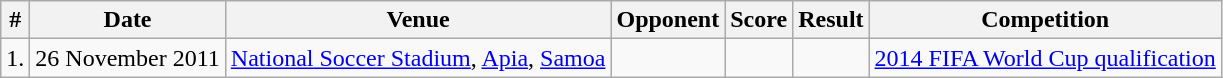<table class="wikitable">
<tr>
<th>#</th>
<th>Date</th>
<th>Venue</th>
<th>Opponent</th>
<th>Score</th>
<th>Result</th>
<th>Competition</th>
</tr>
<tr>
<td>1.</td>
<td>26 November 2011</td>
<td><a href='#'>National Soccer Stadium</a>, <a href='#'>Apia</a>, <a href='#'>Samoa</a></td>
<td></td>
<td></td>
<td></td>
<td><a href='#'>2014 FIFA World Cup qualification</a></td>
</tr>
</table>
